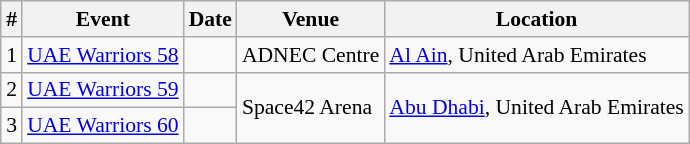<table class="sortable wikitable succession-box" style="margin:1.0em auto; font-size:90%;">
<tr>
<th scope="col">#</th>
<th scope="col">Event</th>
<th scope="col">Date</th>
<th scope="col">Venue</th>
<th scope="col">Location</th>
</tr>
<tr>
<td align=center>1</td>
<td><a href='#'>UAE Warriors 58</a></td>
<td></td>
<td>ADNEC Centre</td>
<td><a href='#'>Al Ain</a>, United Arab Emirates</td>
</tr>
<tr>
<td align=center>2</td>
<td><a href='#'>UAE Warriors 59</a></td>
<td></td>
<td rowspan=2>Space42 Arena</td>
<td rowspan=2><a href='#'>Abu Dhabi</a>, United Arab Emirates</td>
</tr>
<tr>
<td align=center>3</td>
<td><a href='#'>UAE Warriors 60</a></td>
<td></td>
</tr>
</table>
